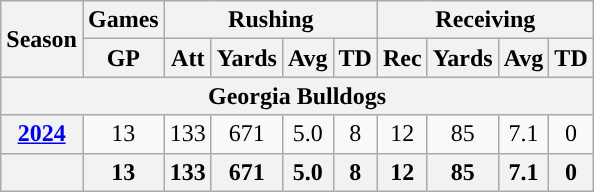<table class="wikitable" style="text-align:center;">
<tr>
<th rowspan="2">Season</th>
<th>Games</th>
<th colspan="4">Rushing</th>
<th colspan="4">Receiving</th>
</tr>
<tr>
<th>GP</th>
<th>Att</th>
<th>Yards</th>
<th>Avg</th>
<th>TD</th>
<th>Rec</th>
<th>Yards</th>
<th>Avg</th>
<th>TD</th>
</tr>
<tr>
<th colspan="12">Georgia Bulldogs</th>
</tr>
<tr>
<th><a href='#'>2024</a></th>
<td>13</td>
<td>133</td>
<td>671</td>
<td>5.0</td>
<td>8</td>
<td>12</td>
<td>85</td>
<td>7.1</td>
<td>0</td>
</tr>
<tr>
<th></th>
<th>13</th>
<th>133</th>
<th>671</th>
<th>5.0</th>
<th>8</th>
<th>12</th>
<th>85</th>
<th>7.1</th>
<th>0</th>
</tr>
</table>
